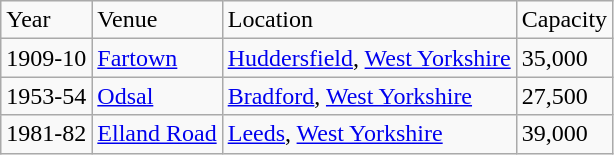<table class="wikitable">
<tr>
<td>Year</td>
<td>Venue</td>
<td>Location</td>
<td>Capacity</td>
</tr>
<tr>
<td>1909-10</td>
<td><a href='#'>Fartown</a></td>
<td><a href='#'>Huddersfield</a>, <a href='#'>West Yorkshire</a></td>
<td>35,000</td>
</tr>
<tr>
<td>1953-54</td>
<td><a href='#'>Odsal</a></td>
<td><a href='#'>Bradford</a>, <a href='#'>West Yorkshire</a></td>
<td>27,500</td>
</tr>
<tr>
<td>1981-82</td>
<td><a href='#'>Elland Road</a></td>
<td><a href='#'>Leeds</a>, <a href='#'>West Yorkshire</a></td>
<td>39,000</td>
</tr>
</table>
